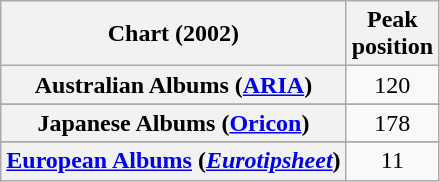<table class="wikitable sortable plainrowheaders" style="text-align:center;">
<tr>
<th scope="col">Chart (2002)</th>
<th scope="col">Peak<br>position</th>
</tr>
<tr>
<th scope="row">Australian Albums (<a href='#'>ARIA</a>)</th>
<td align="center">120</td>
</tr>
<tr>
</tr>
<tr>
</tr>
<tr>
</tr>
<tr>
</tr>
<tr>
</tr>
<tr>
</tr>
<tr>
</tr>
<tr>
</tr>
<tr>
<th scope="row">Japanese Albums (<a href='#'>Oricon</a>)</th>
<td>178</td>
</tr>
<tr>
</tr>
<tr>
</tr>
<tr>
</tr>
<tr>
</tr>
<tr>
</tr>
<tr>
<th scope="row"><a href='#'>European Albums</a> (<em><a href='#'>Eurotipsheet</a></em>)</th>
<td style="text-align:center;">11</td>
</tr>
</table>
